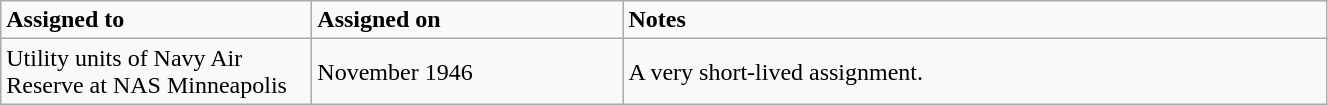<table class="wikitable" style="width: 70%;">
<tr>
<td style="width: 200px;"><strong>Assigned to</strong></td>
<td style="width: 200px;"><strong>Assigned on</strong></td>
<td><strong>Notes</strong></td>
</tr>
<tr>
<td>Utility units of Navy Air Reserve at NAS Minneapolis</td>
<td>November 1946</td>
<td>A very short-lived assignment.</td>
</tr>
</table>
